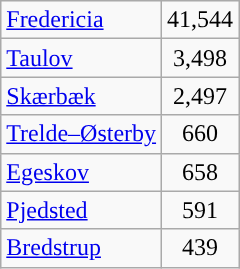<table class="wikitable" style="margin-right:1em">
<tr>
<td><a href='#'>Fredericia</a></td>
<td align="center">41,544</td>
</tr>
<tr>
<td><a href='#'>Taulov</a></td>
<td align="center">3,498</td>
</tr>
<tr>
<td><a href='#'>Skærbæk</a></td>
<td align="center">2,497</td>
</tr>
<tr>
<td><a href='#'>Trelde–Østerby</a></td>
<td align="center">660</td>
</tr>
<tr>
<td><a href='#'>Egeskov</a></td>
<td align="center">658</td>
</tr>
<tr>
<td><a href='#'>Pjedsted</a></td>
<td align="center">591</td>
</tr>
<tr>
<td><a href='#'>Bredstrup</a></td>
<td align="center">439</td>
</tr>
</table>
